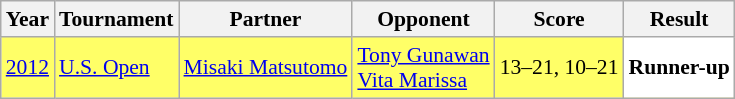<table class="sortable wikitable" style="font-size: 90%;">
<tr>
<th>Year</th>
<th>Tournament</th>
<th>Partner</th>
<th>Opponent</th>
<th>Score</th>
<th>Result</th>
</tr>
<tr style="background:#FFFF67">
<td align="center"><a href='#'>2012</a></td>
<td align="left"><a href='#'>U.S. Open</a></td>
<td align="left"> <a href='#'>Misaki Matsutomo</a></td>
<td align="left"> <a href='#'>Tony Gunawan</a> <br>  <a href='#'>Vita Marissa</a></td>
<td align="left">13–21, 10–21</td>
<td style="text-align:left; background:white"> <strong>Runner-up</strong></td>
</tr>
</table>
